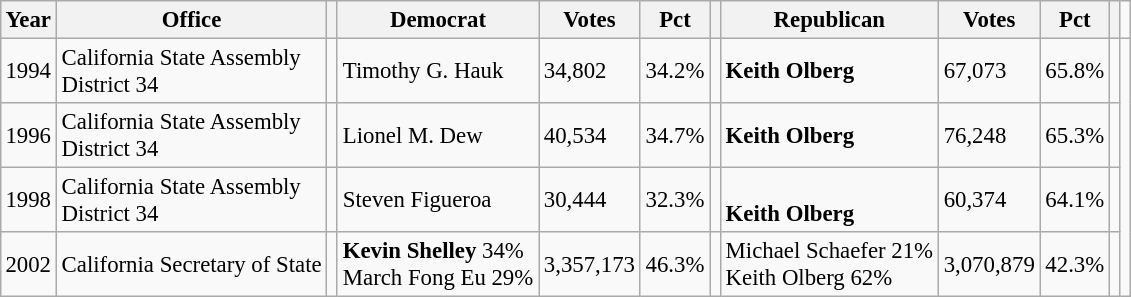<table class="wikitable" style="margin:0.5em ; font-size:95%">
<tr>
<th>Year</th>
<th>Office</th>
<th></th>
<th>Democrat</th>
<th>Votes</th>
<th>Pct</th>
<th></th>
<th>Republican</th>
<th>Votes</th>
<th>Pct</th>
<th></th>
<td></td>
</tr>
<tr>
<td>1994</td>
<td>California State Assembly<br> District 34</td>
<td></td>
<td>Timothy G. Hauk</td>
<td>34,802</td>
<td>34.2%</td>
<td></td>
<td><strong>Keith Olberg</strong></td>
<td>67,073</td>
<td>65.8%</td>
<td></td>
</tr>
<tr>
<td>1996</td>
<td>California State Assembly<br> District 34</td>
<td></td>
<td>Lionel M. Dew</td>
<td>40,534</td>
<td>34.7%</td>
<td></td>
<td><strong>Keith Olberg</strong></td>
<td>76,248</td>
<td>65.3%</td>
<td></td>
</tr>
<tr>
<td>1998</td>
<td>California State Assembly<br> District 34</td>
<td></td>
<td>Steven Figueroa</td>
<td>30,444</td>
<td>32.3%</td>
<td></td>
<td><br><strong>Keith Olberg</strong></td>
<td>60,374</td>
<td>64.1%</td>
<td></td>
</tr>
<tr>
<td>2002</td>
<td>California Secretary of State<br></td>
<td></td>
<td><strong>Kevin Shelley</strong> 34% <br>March Fong Eu 29%</td>
<td>3,357,173</td>
<td>46.3%</td>
<td></td>
<td>Michael Schaefer 21% <br>Keith Olberg 62%</td>
<td>3,070,879</td>
<td>42.3%</td>
<td></td>
</tr>
</table>
